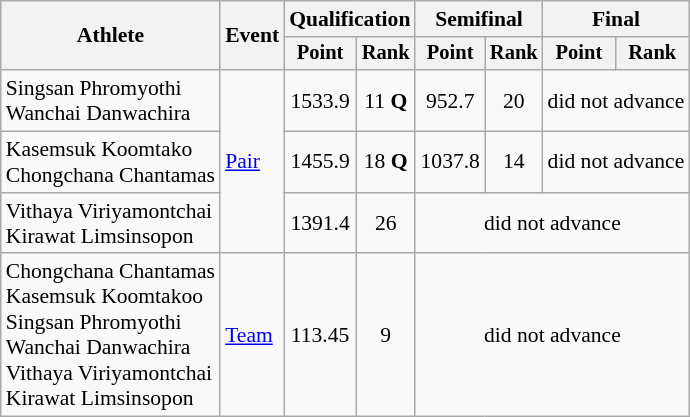<table class=wikitable style=font-size:90%;text-align:center>
<tr>
<th rowspan="2">Athlete</th>
<th rowspan="2">Event</th>
<th colspan=2>Qualification</th>
<th colspan=2>Semifinal</th>
<th colspan=2>Final</th>
</tr>
<tr style="font-size:95%">
<th>Point</th>
<th>Rank</th>
<th>Point</th>
<th>Rank</th>
<th>Point</th>
<th>Rank</th>
</tr>
<tr>
<td align=left>Singsan Phromyothi<br>Wanchai Danwachira</td>
<td align=left rowspan=3><a href='#'>Pair</a></td>
<td>1533.9</td>
<td>11 <strong>Q</strong></td>
<td>952.7</td>
<td>20</td>
<td colspan=2>did not advance</td>
</tr>
<tr>
<td align=left>Kasemsuk Koomtako<br>Chongchana Chantamas</td>
<td>1455.9</td>
<td>18 <strong>Q</strong></td>
<td>1037.8</td>
<td>14</td>
<td colspan=2>did not advance</td>
</tr>
<tr>
<td align=left>Vithaya Viriyamontchai<br>Kirawat Limsinsopon</td>
<td>1391.4</td>
<td>26</td>
<td colspan=4>did not advance</td>
</tr>
<tr>
<td align=left>Chongchana Chantamas<br>Kasemsuk Koomtakoo<br>Singsan Phromyothi<br>Wanchai Danwachira<br>Vithaya Viriyamontchai<br>Kirawat Limsinsopon</td>
<td align=left rowspan=3><a href='#'>Team</a></td>
<td>113.45</td>
<td>9</td>
<td colspan=4>did not advance</td>
</tr>
</table>
